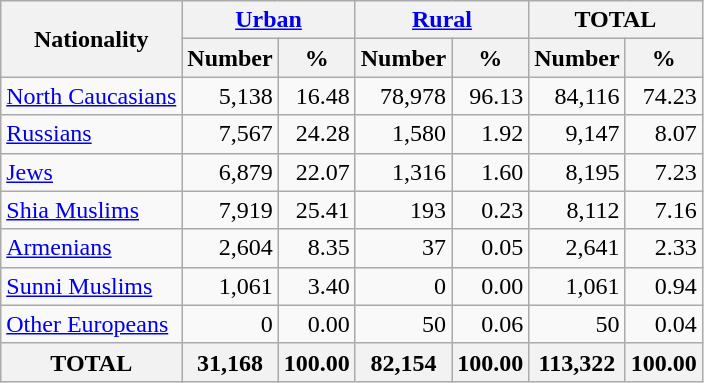<table class="wikitable sortable">
<tr>
<th rowspan="2">Nationality</th>
<th colspan="2"><a href='#'>Urban</a></th>
<th colspan="2"><a href='#'>Rural</a></th>
<th colspan="2">TOTAL</th>
</tr>
<tr>
<th>Number</th>
<th>%</th>
<th>Number</th>
<th>%</th>
<th>Number</th>
<th>%</th>
</tr>
<tr>
<td><a href='#'>North Caucasians</a></td>
<td align="right">5,138</td>
<td align="right">16.48</td>
<td align="right">78,978</td>
<td align="right">96.13</td>
<td align="right">84,116</td>
<td align="right">74.23</td>
</tr>
<tr>
<td><a href='#'>Russians</a></td>
<td align="right">7,567</td>
<td align="right">24.28</td>
<td align="right">1,580</td>
<td align="right">1.92</td>
<td align="right">9,147</td>
<td align="right">8.07</td>
</tr>
<tr>
<td><a href='#'>Jews</a></td>
<td align="right">6,879</td>
<td align="right">22.07</td>
<td align="right">1,316</td>
<td align="right">1.60</td>
<td align="right">8,195</td>
<td align="right">7.23</td>
</tr>
<tr>
<td><a href='#'>Shia Muslims</a></td>
<td align="right">7,919</td>
<td align="right">25.41</td>
<td align="right">193</td>
<td align="right">0.23</td>
<td align="right">8,112</td>
<td align="right">7.16</td>
</tr>
<tr>
<td><a href='#'>Armenians</a></td>
<td align="right">2,604</td>
<td align="right">8.35</td>
<td align="right">37</td>
<td align="right">0.05</td>
<td align="right">2,641</td>
<td align="right">2.33</td>
</tr>
<tr>
<td><a href='#'>Sunni Muslims</a></td>
<td align="right">1,061</td>
<td align="right">3.40</td>
<td align="right">0</td>
<td align="right">0.00</td>
<td align="right">1,061</td>
<td align="right">0.94</td>
</tr>
<tr>
<td><a href='#'>Other Europeans</a></td>
<td align="right">0</td>
<td align="right">0.00</td>
<td align="right">50</td>
<td align="right">0.06</td>
<td align="right">50</td>
<td align="right">0.04</td>
</tr>
<tr>
<th>TOTAL</th>
<th>31,168</th>
<th>100.00</th>
<th>82,154</th>
<th>100.00</th>
<th>113,322</th>
<th>100.00</th>
</tr>
</table>
